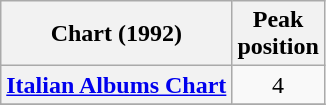<table class="wikitable sortable plainrowheaders">
<tr>
<th align="left">Chart (1992)</th>
<th align="center">Peak<br>position</th>
</tr>
<tr>
<th scope="row"><a href='#'>Italian Albums Chart</a></th>
<td align="center">4</td>
</tr>
<tr>
</tr>
</table>
